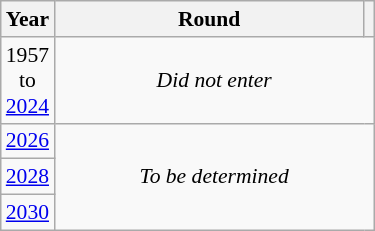<table class="wikitable" style="text-align: center; font-size:90%">
<tr>
<th>Year</th>
<th style="width:200px">Round</th>
<th></th>
</tr>
<tr>
<td>1957<br>to<br><a href='#'>2024</a></td>
<td colspan="2"><em>Did not enter</em></td>
</tr>
<tr>
<td><a href='#'>2026</a></td>
<td colspan="2" rowspan="3"><em>To be determined</em></td>
</tr>
<tr>
<td><a href='#'>2028</a></td>
</tr>
<tr>
<td><a href='#'>2030</a></td>
</tr>
</table>
